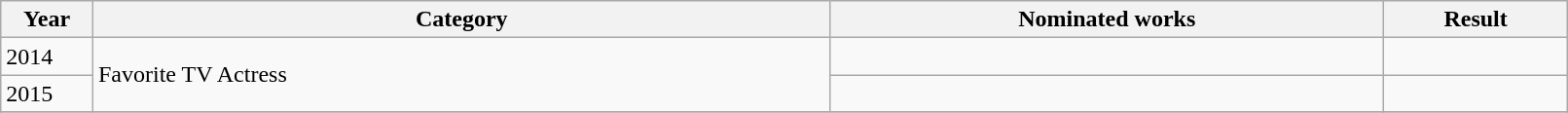<table class="wikitable" width="85%">
<tr>
<th width="5%">Year</th>
<th width="40%">Category</th>
<th width="30%">Nominated works</th>
<th width="10%">Result</th>
</tr>
<tr>
<td>2014</td>
<td rowspan="2">Favorite TV Actress</td>
<td></td>
<td></td>
</tr>
<tr>
<td>2015</td>
<td></td>
<td></td>
</tr>
<tr>
</tr>
</table>
